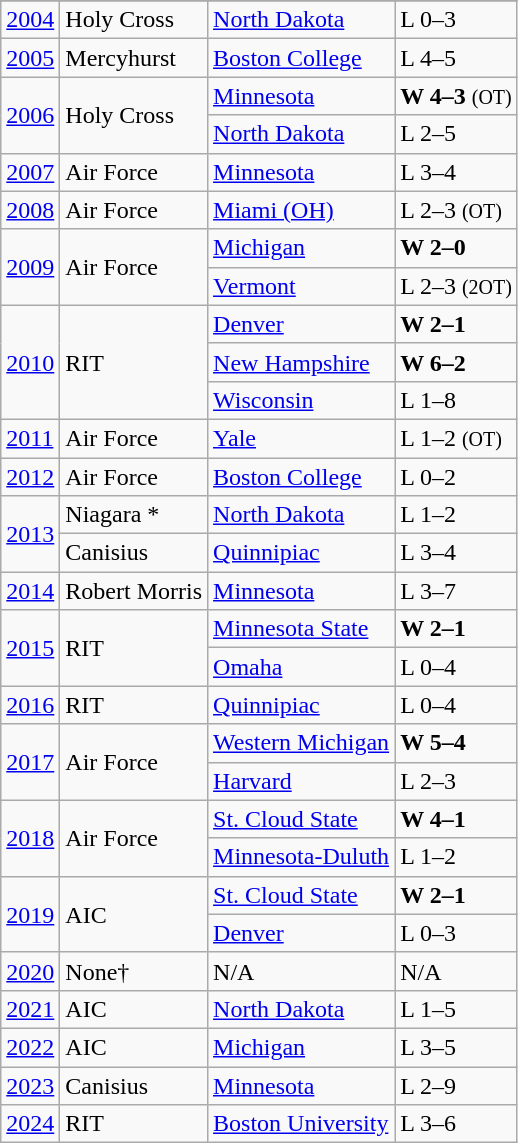<table border=1 class=wikitable>
<tr>
</tr>
<tr>
<td><a href='#'>2004</a></td>
<td>Holy Cross</td>
<td><a href='#'>North Dakota</a></td>
<td>L 0–3</td>
</tr>
<tr>
<td><a href='#'>2005</a></td>
<td>Mercyhurst</td>
<td><a href='#'>Boston College</a></td>
<td>L 4–5</td>
</tr>
<tr>
<td rowspan=2><a href='#'>2006</a></td>
<td rowspan=2>Holy Cross</td>
<td><a href='#'>Minnesota</a></td>
<td><strong>W 4–3</strong> <small>(OT)</small></td>
</tr>
<tr>
<td><a href='#'>North Dakota</a></td>
<td>L 2–5</td>
</tr>
<tr>
<td><a href='#'>2007</a></td>
<td>Air Force</td>
<td><a href='#'>Minnesota</a></td>
<td>L 3–4</td>
</tr>
<tr>
<td><a href='#'>2008</a></td>
<td>Air Force</td>
<td><a href='#'>Miami (OH)</a></td>
<td>L 2–3 <small>(OT)</small></td>
</tr>
<tr>
<td rowspan=2><a href='#'>2009</a></td>
<td rowspan=2>Air Force</td>
<td><a href='#'>Michigan</a></td>
<td><strong>W 2–0</strong></td>
</tr>
<tr>
<td><a href='#'>Vermont</a></td>
<td>L 2–3 <small>(2OT)</small></td>
</tr>
<tr>
<td rowspan=3><a href='#'>2010</a></td>
<td rowspan=3>RIT</td>
<td><a href='#'>Denver</a></td>
<td><strong>W 2–1</strong></td>
</tr>
<tr>
<td><a href='#'>New Hampshire</a></td>
<td><strong>W 6–2</strong></td>
</tr>
<tr>
<td><a href='#'>Wisconsin</a></td>
<td>L 1–8</td>
</tr>
<tr>
<td><a href='#'>2011</a></td>
<td>Air Force</td>
<td><a href='#'>Yale</a></td>
<td>L 1–2 <small>(OT)</small></td>
</tr>
<tr>
<td><a href='#'>2012</a></td>
<td>Air Force</td>
<td><a href='#'>Boston College</a></td>
<td>L 0–2</td>
</tr>
<tr>
<td rowspan=2><a href='#'>2013</a></td>
<td>Niagara *</td>
<td><a href='#'>North Dakota</a></td>
<td>L 1–2</td>
</tr>
<tr>
<td>Canisius</td>
<td><a href='#'>Quinnipiac</a></td>
<td>L 3–4</td>
</tr>
<tr>
<td><a href='#'>2014</a></td>
<td>Robert Morris</td>
<td><a href='#'>Minnesota</a></td>
<td>L 3–7</td>
</tr>
<tr>
<td rowspan=2><a href='#'>2015</a></td>
<td rowspan=2>RIT</td>
<td><a href='#'>Minnesota State</a></td>
<td><strong>W 2–1</strong></td>
</tr>
<tr>
<td><a href='#'>Omaha</a></td>
<td>L 0–4</td>
</tr>
<tr>
<td><a href='#'>2016</a></td>
<td>RIT</td>
<td><a href='#'>Quinnipiac</a></td>
<td>L 0–4</td>
</tr>
<tr>
<td rowspan="2"><a href='#'>2017</a></td>
<td rowspan="2">Air Force</td>
<td><a href='#'>Western Michigan</a></td>
<td><strong>W 5–4</strong></td>
</tr>
<tr>
<td><a href='#'>Harvard</a></td>
<td>L 2–3</td>
</tr>
<tr>
<td rowspan="2"><a href='#'>2018</a></td>
<td rowspan="2">Air Force</td>
<td><a href='#'>St. Cloud State</a></td>
<td><strong>W 4–1</strong></td>
</tr>
<tr>
<td><a href='#'>Minnesota-Duluth</a></td>
<td>L 1–2</td>
</tr>
<tr>
<td rowspan="2"><a href='#'>2019</a></td>
<td rowspan="2">AIC</td>
<td><a href='#'>St. Cloud State</a></td>
<td><strong>W 2–1</strong></td>
</tr>
<tr>
<td><a href='#'>Denver</a></td>
<td>L 0–3</td>
</tr>
<tr>
<td><a href='#'>2020</a></td>
<td>None†</td>
<td>N/A</td>
<td>N/A</td>
</tr>
<tr>
<td><a href='#'>2021</a></td>
<td>AIC</td>
<td><a href='#'>North Dakota</a></td>
<td>L 1–5</td>
</tr>
<tr>
<td><a href='#'>2022</a></td>
<td>AIC</td>
<td><a href='#'>Michigan</a></td>
<td>L 3–5</td>
</tr>
<tr>
<td><a href='#'>2023</a></td>
<td>Canisius</td>
<td><a href='#'>Minnesota</a></td>
<td>L 2–9</td>
</tr>
<tr>
<td><a href='#'>2024</a></td>
<td>RIT</td>
<td><a href='#'>Boston University</a></td>
<td>L 3–6</td>
</tr>
</table>
